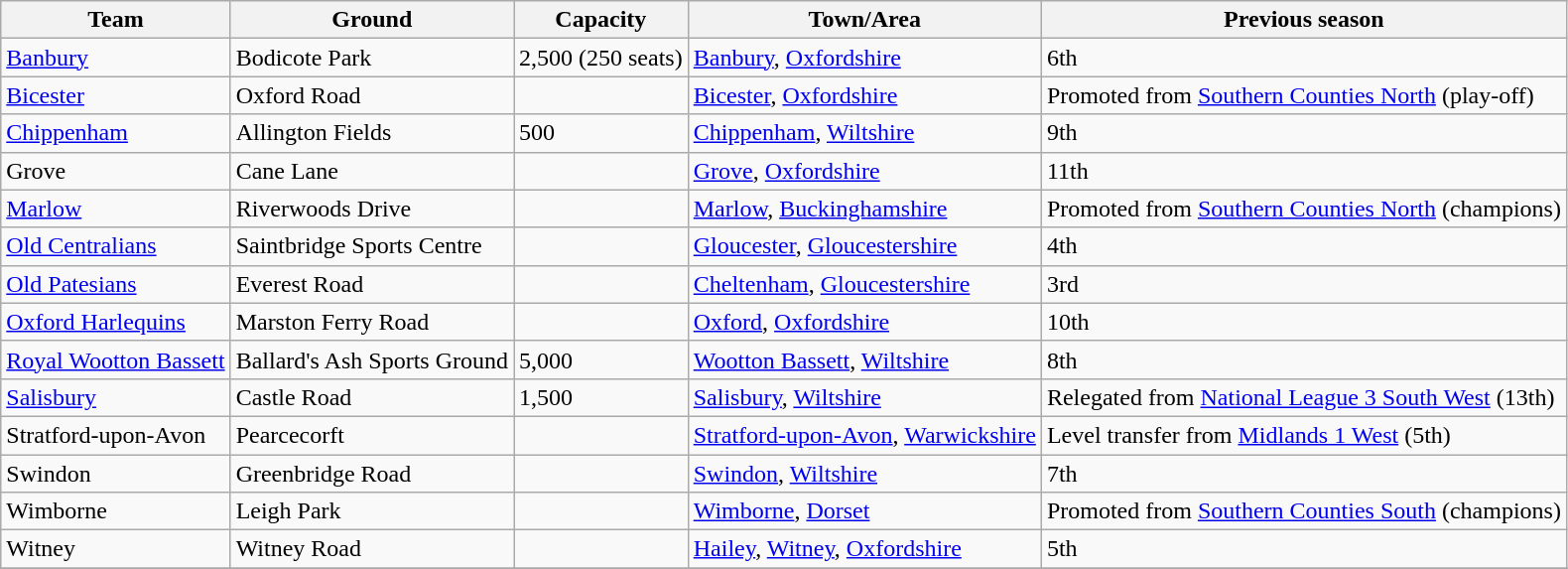<table class="wikitable sortable">
<tr>
<th>Team</th>
<th>Ground</th>
<th>Capacity</th>
<th>Town/Area</th>
<th>Previous season</th>
</tr>
<tr>
<td><a href='#'>Banbury</a></td>
<td>Bodicote Park</td>
<td>2,500 (250 seats)</td>
<td><a href='#'>Banbury</a>, <a href='#'>Oxfordshire</a></td>
<td>6th</td>
</tr>
<tr>
<td><a href='#'>Bicester</a></td>
<td>Oxford Road</td>
<td></td>
<td><a href='#'>Bicester</a>, <a href='#'>Oxfordshire</a></td>
<td>Promoted from <a href='#'>Southern Counties North</a> (play-off)</td>
</tr>
<tr>
<td><a href='#'>Chippenham</a></td>
<td>Allington Fields</td>
<td>500</td>
<td><a href='#'>Chippenham</a>, <a href='#'>Wiltshire</a></td>
<td>9th</td>
</tr>
<tr>
<td>Grove</td>
<td>Cane Lane</td>
<td></td>
<td><a href='#'>Grove</a>, <a href='#'>Oxfordshire</a></td>
<td>11th</td>
</tr>
<tr>
<td><a href='#'>Marlow</a></td>
<td>Riverwoods Drive</td>
<td></td>
<td><a href='#'>Marlow</a>, <a href='#'>Buckinghamshire</a></td>
<td>Promoted from <a href='#'>Southern Counties North</a> (champions)</td>
</tr>
<tr>
<td><a href='#'>Old Centralians</a></td>
<td>Saintbridge Sports Centre</td>
<td></td>
<td><a href='#'>Gloucester</a>, <a href='#'>Gloucestershire</a></td>
<td>4th</td>
</tr>
<tr>
<td><a href='#'>Old Patesians</a></td>
<td>Everest Road</td>
<td></td>
<td><a href='#'>Cheltenham</a>, <a href='#'>Gloucestershire</a></td>
<td>3rd</td>
</tr>
<tr>
<td><a href='#'>Oxford Harlequins</a></td>
<td>Marston Ferry Road</td>
<td></td>
<td><a href='#'>Oxford</a>, <a href='#'>Oxfordshire</a></td>
<td>10th</td>
</tr>
<tr>
<td><a href='#'>Royal Wootton Bassett</a></td>
<td>Ballard's Ash Sports Ground</td>
<td>5,000</td>
<td><a href='#'>Wootton Bassett</a>, <a href='#'>Wiltshire</a></td>
<td>8th</td>
</tr>
<tr>
<td><a href='#'>Salisbury</a></td>
<td>Castle Road</td>
<td>1,500</td>
<td><a href='#'>Salisbury</a>, <a href='#'>Wiltshire</a></td>
<td>Relegated from <a href='#'>National League 3 South West</a> (13th)</td>
</tr>
<tr>
<td>Stratford-upon-Avon</td>
<td>Pearcecorft</td>
<td></td>
<td><a href='#'>Stratford-upon-Avon</a>, <a href='#'>Warwickshire</a></td>
<td>Level transfer from <a href='#'>Midlands 1 West</a> (5th)</td>
</tr>
<tr>
<td>Swindon</td>
<td>Greenbridge Road</td>
<td></td>
<td><a href='#'>Swindon</a>, <a href='#'>Wiltshire</a></td>
<td>7th</td>
</tr>
<tr>
<td>Wimborne</td>
<td>Leigh Park</td>
<td></td>
<td><a href='#'>Wimborne</a>, <a href='#'>Dorset</a></td>
<td>Promoted from <a href='#'>Southern Counties South</a> (champions)</td>
</tr>
<tr>
<td>Witney</td>
<td>Witney Road</td>
<td></td>
<td><a href='#'>Hailey</a>, <a href='#'>Witney</a>, <a href='#'>Oxfordshire</a></td>
<td>5th</td>
</tr>
<tr>
</tr>
</table>
